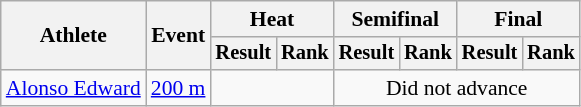<table class="wikitable" style="font-size:90%">
<tr>
<th rowspan="2">Athlete</th>
<th rowspan="2">Event</th>
<th colspan="2">Heat</th>
<th colspan="2">Semifinal</th>
<th colspan="2">Final</th>
</tr>
<tr style="font-size:95%">
<th>Result</th>
<th>Rank</th>
<th>Result</th>
<th>Rank</th>
<th>Result</th>
<th>Rank</th>
</tr>
<tr align=center>
<td align=left><a href='#'>Alonso Edward</a></td>
<td align=left><a href='#'>200 m</a></td>
<td colspan=2></td>
<td colspan=4>Did not advance</td>
</tr>
</table>
